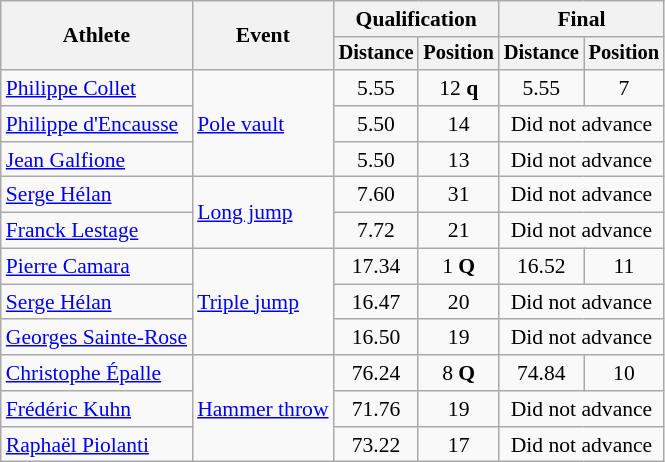<table class="wikitable" style="font-size:90%">
<tr>
<th rowspan="2">Athlete</th>
<th rowspan="2">Event</th>
<th colspan="2">Qualification</th>
<th colspan="2">Final</th>
</tr>
<tr style="font-size:95%">
<th>Distance</th>
<th>Position</th>
<th>Distance</th>
<th>Position</th>
</tr>
<tr align=center>
<td align=left><a href='#'>Philippe Collet</a></td>
<td align=left rowspan=3><a href='#'>Pole vault</a></td>
<td>5.55</td>
<td>12 <strong>q</strong></td>
<td>5.55</td>
<td>7</td>
</tr>
<tr align=center>
<td align=left><a href='#'>Philippe d'Encausse</a></td>
<td>5.50</td>
<td>14</td>
<td colspan=2>Did not advance</td>
</tr>
<tr align=center>
<td align=left><a href='#'>Jean Galfione</a></td>
<td>5.50</td>
<td>13</td>
<td colspan=2>Did not advance</td>
</tr>
<tr align=center>
<td align=left><a href='#'>Serge Hélan</a></td>
<td align=left rowspan=2><a href='#'>Long jump</a></td>
<td>7.60</td>
<td>31</td>
<td colspan=2>Did not advance</td>
</tr>
<tr align=center>
<td align=left><a href='#'>Franck Lestage</a></td>
<td>7.72</td>
<td>21</td>
<td colspan=2>Did not advance</td>
</tr>
<tr align=center>
<td align=left><a href='#'>Pierre Camara</a></td>
<td align=left rowspan=3><a href='#'>Triple jump</a></td>
<td>17.34</td>
<td>1 <strong>Q</strong></td>
<td>16.52</td>
<td>11</td>
</tr>
<tr align=center>
<td align=left><a href='#'>Serge Hélan</a></td>
<td>16.47</td>
<td>20</td>
<td colspan=2>Did not advance</td>
</tr>
<tr align=center>
<td align=left><a href='#'>Georges Sainte-Rose</a></td>
<td>16.50</td>
<td>19</td>
<td colspan=2>Did not advance</td>
</tr>
<tr align=center>
<td align=left><a href='#'>Christophe Épalle</a></td>
<td align=left rowspan=3><a href='#'>Hammer throw</a></td>
<td>76.24</td>
<td>8 <strong>Q</strong></td>
<td>74.84</td>
<td>10</td>
</tr>
<tr align=center>
<td align=left><a href='#'>Frédéric Kuhn</a></td>
<td>71.76</td>
<td>19</td>
<td colspan=2>Did not advance</td>
</tr>
<tr align=center>
<td align=left><a href='#'>Raphaël Piolanti</a></td>
<td>73.22</td>
<td>17</td>
<td colspan=2>Did not advance</td>
</tr>
</table>
